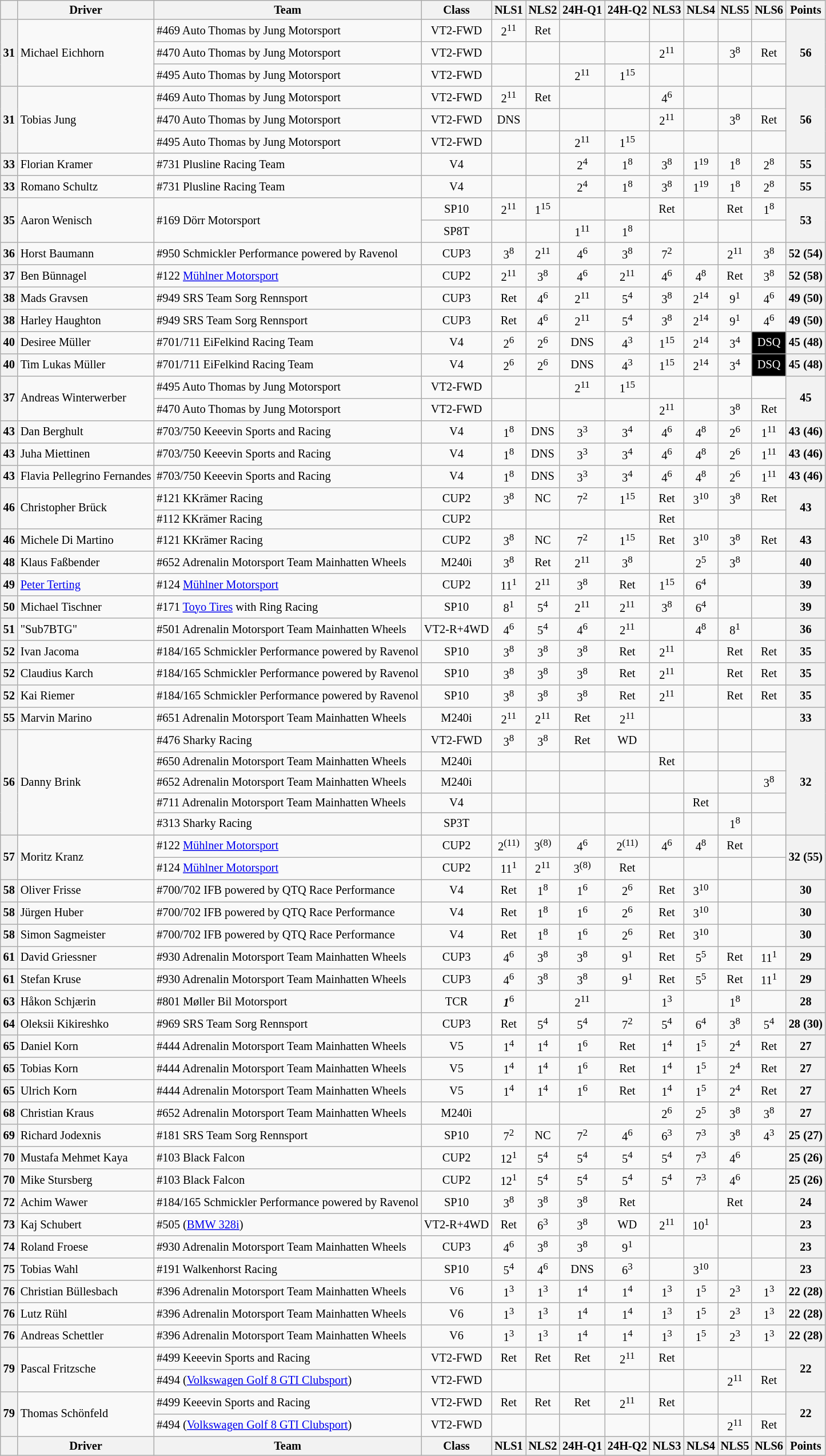<table class="wikitable collapsible" style="font-size:85%; text-align:center;">
<tr>
<th></th>
<th>Driver</th>
<th>Team</th>
<th>Class</th>
<th>NLS1</th>
<th>NLS2</th>
<th>24H-Q1</th>
<th>24H-Q2</th>
<th>NLS3</th>
<th>NLS4</th>
<th>NLS5</th>
<th>NLS6</th>
<th>Points</th>
</tr>
<tr>
<th rowspan=3>31</th>
<td rowspan=3 align="left"> Michael Eichhorn</td>
<td align="left"> #469 Auto Thomas by Jung Motorsport</td>
<td>VT2-FWD</td>
<td> 2<sup>11</sup></td>
<td> Ret</td>
<td></td>
<td></td>
<td></td>
<td></td>
<td></td>
<td></td>
<th rowspan=3>56</th>
</tr>
<tr>
<td align="left"> #470 Auto Thomas by Jung Motorsport</td>
<td>VT2-FWD</td>
<td></td>
<td></td>
<td></td>
<td></td>
<td> 2<sup>11</sup></td>
<td></td>
<td> 3<sup>8</sup></td>
<td> Ret</td>
</tr>
<tr>
<td align="left"> #495 Auto Thomas by Jung Motorsport</td>
<td>VT2-FWD</td>
<td></td>
<td></td>
<td> 2<sup>11</sup></td>
<td> 1<sup>15</sup></td>
<td></td>
<td></td>
<td></td>
<td></td>
</tr>
<tr>
<th rowspan=3>31</th>
<td rowspan=3 align="left"> Tobias Jung</td>
<td align="left"> #469 Auto Thomas by Jung Motorsport</td>
<td>VT2-FWD</td>
<td> 2<sup>11</sup></td>
<td> Ret</td>
<td></td>
<td></td>
<td> 4<sup>6</sup></td>
<td></td>
<td></td>
<td></td>
<th rowspan=3>56</th>
</tr>
<tr>
<td align="left"> #470 Auto Thomas by Jung Motorsport</td>
<td>VT2-FWD</td>
<td> DNS</td>
<td></td>
<td></td>
<td></td>
<td> 2<sup>11</sup></td>
<td></td>
<td> 3<sup>8</sup></td>
<td> Ret</td>
</tr>
<tr>
<td align="left"> #495 Auto Thomas by Jung Motorsport</td>
<td>VT2-FWD</td>
<td></td>
<td></td>
<td> 2<sup>11</sup></td>
<td> 1<sup>15</sup></td>
<td></td>
<td></td>
<td></td>
<td></td>
</tr>
<tr>
<th>33</th>
<td align="left"> Florian Kramer</td>
<td align="left"> #731 Plusline Racing Team</td>
<td>V4</td>
<td></td>
<td></td>
<td> 2<sup>4</sup></td>
<td> 1<sup>8</sup></td>
<td> 3<sup>8</sup></td>
<td> 1<sup>19</sup></td>
<td> 1<sup>8</sup></td>
<td> 2<sup>8</sup></td>
<th>55</th>
</tr>
<tr>
<th>33</th>
<td align="left"> Romano Schultz</td>
<td align="left"> #731 Plusline Racing Team</td>
<td>V4</td>
<td></td>
<td></td>
<td> 2<sup>4</sup></td>
<td> 1<sup>8</sup></td>
<td> 3<sup>8</sup></td>
<td> 1<sup>19</sup></td>
<td> 1<sup>8</sup></td>
<td> 2<sup>8</sup></td>
<th>55</th>
</tr>
<tr>
<th rowspan=2>35</th>
<td rowspan=2 align="left"> Aaron Wenisch</td>
<td rowspan=2 align="left"> #169 Dörr Motorsport</td>
<td>SP10</td>
<td> 2<sup>11</sup></td>
<td> 1<sup>15</sup></td>
<td></td>
<td></td>
<td> Ret</td>
<td></td>
<td> Ret</td>
<td> 1<sup>8</sup></td>
<th rowspan=2>53</th>
</tr>
<tr>
<td>SP8T</td>
<td></td>
<td></td>
<td> 1<sup>11</sup></td>
<td> 1<sup>8</sup></td>
<td></td>
<td></td>
<td></td>
<td></td>
</tr>
<tr>
<th>36</th>
<td align="left"> Horst Baumann</td>
<td align="left"> #950 Schmickler Performance powered by Ravenol</td>
<td>CUP3</td>
<td> 3<sup>8</sup></td>
<td> 2<sup>11</sup></td>
<td> 4<sup>6</sup></td>
<td> 3<sup>8</sup></td>
<td> 7<sup>2</sup></td>
<td></td>
<td> 2<sup>11</sup></td>
<td> 3<sup>8</sup></td>
<th>52 (54)</th>
</tr>
<tr>
<th>37</th>
<td align="left"> Ben Bünnagel</td>
<td align="left"> #122 <a href='#'>Mühlner Motorsport</a></td>
<td>CUP2</td>
<td> 2<sup>11</sup></td>
<td> 3<sup>8</sup></td>
<td> 4<sup>6</sup></td>
<td> 2<sup>11</sup></td>
<td> 4<sup>6</sup></td>
<td> 4<sup>8</sup></td>
<td> Ret</td>
<td> 3<sup>8</sup></td>
<th>52 (58)</th>
</tr>
<tr>
<th>38</th>
<td align="left"> Mads Gravsen</td>
<td align="left"> #949 SRS Team Sorg Rennsport</td>
<td>CUP3</td>
<td> Ret</td>
<td> 4<sup>6</sup></td>
<td> 2<sup>11</sup></td>
<td> 5<sup>4</sup></td>
<td> 3<sup>8</sup></td>
<td> 2<sup>14</sup></td>
<td> 9<sup>1</sup></td>
<td> 4<sup>6</sup></td>
<th>49 (50)</th>
</tr>
<tr>
<th>38</th>
<td align="left"> Harley Haughton</td>
<td align="left"> #949 SRS Team Sorg Rennsport</td>
<td>CUP3</td>
<td> Ret</td>
<td> 4<sup>6</sup></td>
<td> 2<sup>11</sup></td>
<td> 5<sup>4</sup></td>
<td> 3<sup>8</sup></td>
<td> 2<sup>14</sup></td>
<td> 9<sup>1</sup></td>
<td> 4<sup>6</sup></td>
<th>49 (50)</th>
</tr>
<tr>
<th>40</th>
<td align="left"> Desiree Müller</td>
<td align="left"> #701/711 EiFelkind Racing Team</td>
<td>V4</td>
<td> 2<sup>6</sup></td>
<td> 2<sup>6</sup></td>
<td> DNS</td>
<td> 4<sup>3</sup></td>
<td> 1<sup>15</sup></td>
<td> 2<sup>14</sup></td>
<td> 3<sup>4</sup></td>
<td style="background-color:#000000; color:white">DSQ</td>
<th>45 (48)</th>
</tr>
<tr>
<th>40</th>
<td align="left"> Tim Lukas Müller</td>
<td align="left"> #701/711 EiFelkind Racing Team</td>
<td>V4</td>
<td> 2<sup>6</sup></td>
<td> 2<sup>6</sup></td>
<td> DNS</td>
<td> 4<sup>3</sup></td>
<td> 1<sup>15</sup></td>
<td> 2<sup>14</sup></td>
<td> 3<sup>4</sup></td>
<td style="background-color:#000000; color:white">DSQ</td>
<th>45 (48)</th>
</tr>
<tr>
<th rowspan=2>37</th>
<td rowspan=2 align="left"> Andreas Winterwerber</td>
<td align="left"> #495 Auto Thomas by Jung Motorsport</td>
<td>VT2-FWD</td>
<td></td>
<td></td>
<td> 2<sup>11</sup></td>
<td> 1<sup>15</sup></td>
<td></td>
<td></td>
<td></td>
<td></td>
<th rowspan=2>45</th>
</tr>
<tr>
<td align="left"> #470 Auto Thomas by Jung Motorsport</td>
<td>VT2-FWD</td>
<td></td>
<td></td>
<td></td>
<td></td>
<td> 2<sup>11</sup></td>
<td></td>
<td> 3<sup>8</sup></td>
<td> Ret</td>
</tr>
<tr>
<th>43</th>
<td align="left"> Dan Berghult</td>
<td align="left"> #703/750 Keeevin Sports and Racing</td>
<td>V4</td>
<td> 1<sup>8</sup></td>
<td> DNS</td>
<td> 3<sup>3</sup></td>
<td> 3<sup>4</sup></td>
<td> 4<sup>6</sup></td>
<td> 4<sup>8</sup></td>
<td> 2<sup>6</sup></td>
<td> 1<sup>11</sup></td>
<th>43 (46)</th>
</tr>
<tr>
<th>43</th>
<td align="left"> Juha Miettinen</td>
<td align="left"> #703/750 Keeevin Sports and Racing</td>
<td>V4</td>
<td> 1<sup>8</sup></td>
<td> DNS</td>
<td> 3<sup>3</sup></td>
<td> 3<sup>4</sup></td>
<td> 4<sup>6</sup></td>
<td> 4<sup>8</sup></td>
<td> 2<sup>6</sup></td>
<td> 1<sup>11</sup></td>
<th>43 (46)</th>
</tr>
<tr>
<th>43</th>
<td align="left"> Flavia Pellegrino Fernandes</td>
<td align="left"> #703/750 Keeevin Sports and Racing</td>
<td>V4</td>
<td> 1<sup>8</sup></td>
<td> DNS</td>
<td> 3<sup>3</sup></td>
<td> 3<sup>4</sup></td>
<td> 4<sup>6</sup></td>
<td> 4<sup>8</sup></td>
<td> 2<sup>6</sup></td>
<td> 1<sup>11</sup></td>
<th>43 (46)</th>
</tr>
<tr>
<th rowspan=2>46</th>
<td rowspan=2 align="left"> Christopher Brück</td>
<td align="left"> #121 KKrämer Racing</td>
<td>CUP2</td>
<td> 3<sup>8</sup></td>
<td> NC</td>
<td> 7<sup>2</sup></td>
<td> 1<sup>15</sup></td>
<td> Ret</td>
<td> 3<sup>10</sup></td>
<td> 3<sup>8</sup></td>
<td> Ret</td>
<th rowspan=2>43</th>
</tr>
<tr>
<td align="left"> #112 KKrämer Racing</td>
<td>CUP2</td>
<td></td>
<td></td>
<td></td>
<td></td>
<td> Ret</td>
<td></td>
<td></td>
<td></td>
</tr>
<tr>
<th>46</th>
<td align="left"> Michele Di Martino</td>
<td align="left"> #121 KKrämer Racing</td>
<td>CUP2</td>
<td> 3<sup>8</sup></td>
<td> NC</td>
<td> 7<sup>2</sup></td>
<td> 1<sup>15</sup></td>
<td> Ret</td>
<td> 3<sup>10</sup></td>
<td> 3<sup>8</sup></td>
<td> Ret</td>
<th>43</th>
</tr>
<tr>
<th>48</th>
<td align="left"> Klaus Faßbender</td>
<td align="left"> #652 Adrenalin Motorsport Team Mainhatten Wheels</td>
<td>M240i</td>
<td> 3<sup>8</sup></td>
<td> Ret</td>
<td> 2<sup>11</sup></td>
<td> 3<sup>8</sup></td>
<td></td>
<td> 2<sup>5</sup></td>
<td> 3<sup>8</sup></td>
<td></td>
<th>40</th>
</tr>
<tr>
<th>49</th>
<td align="left"> <a href='#'>Peter Terting</a></td>
<td align="left"> #124 <a href='#'>Mühlner Motorsport</a></td>
<td>CUP2</td>
<td> 11<sup>1</sup></td>
<td> 2<sup>11</sup></td>
<td> 3<sup>8</sup></td>
<td> Ret</td>
<td> 1<sup>15</sup></td>
<td> 6<sup>4</sup></td>
<td></td>
<td></td>
<th>39</th>
</tr>
<tr>
<th>50</th>
<td align="left"> Michael Tischner</td>
<td align="left"> #171 <a href='#'>Toyo Tires</a> with Ring Racing</td>
<td>SP10</td>
<td> 8<sup>1</sup></td>
<td> 5<sup>4</sup></td>
<td> 2<sup>11</sup></td>
<td> 2<sup>11</sup></td>
<td> 3<sup>8</sup></td>
<td> 6<sup>4</sup></td>
<td></td>
<td></td>
<th>39</th>
</tr>
<tr>
<th>51</th>
<td align="left"> "Sub7BTG"</td>
<td align="left"> #501 Adrenalin Motorsport Team Mainhatten Wheels</td>
<td>VT2-R+4WD</td>
<td> 4<sup>6</sup></td>
<td> 5<sup>4</sup></td>
<td> 4<sup>6</sup></td>
<td> 2<sup>11</sup></td>
<td></td>
<td> 4<sup>8</sup></td>
<td> 8<sup>1</sup></td>
<td></td>
<th>36</th>
</tr>
<tr>
<th>52</th>
<td align="left"> Ivan Jacoma</td>
<td align="left"> #184/165 Schmickler Performance powered by Ravenol</td>
<td>SP10</td>
<td> 3<sup>8</sup></td>
<td> 3<sup>8</sup></td>
<td> 3<sup>8</sup></td>
<td> Ret</td>
<td> 2<sup>11</sup></td>
<td></td>
<td> Ret</td>
<td> Ret</td>
<th>35</th>
</tr>
<tr>
<th>52</th>
<td align="left"> Claudius Karch</td>
<td align="left"> #184/165 Schmickler Performance powered by Ravenol</td>
<td>SP10</td>
<td> 3<sup>8</sup></td>
<td> 3<sup>8</sup></td>
<td> 3<sup>8</sup></td>
<td> Ret</td>
<td> 2<sup>11</sup></td>
<td></td>
<td> Ret</td>
<td> Ret</td>
<th>35</th>
</tr>
<tr>
<th>52</th>
<td align="left"> Kai Riemer</td>
<td align="left"> #184/165 Schmickler Performance powered by Ravenol</td>
<td>SP10</td>
<td> 3<sup>8</sup></td>
<td> 3<sup>8</sup></td>
<td> 3<sup>8</sup></td>
<td> Ret</td>
<td> 2<sup>11</sup></td>
<td></td>
<td> Ret</td>
<td> Ret</td>
<th>35</th>
</tr>
<tr>
<th>55</th>
<td align="left"> Marvin Marino</td>
<td align="left"> #651 Adrenalin Motorsport Team Mainhatten Wheels</td>
<td>M240i</td>
<td> 2<sup>11</sup></td>
<td> 2<sup>11</sup></td>
<td> Ret</td>
<td> 2<sup>11</sup></td>
<td></td>
<td></td>
<td></td>
<td></td>
<th>33</th>
</tr>
<tr>
<th rowspan=5>56</th>
<td rowspan=5 align="left"> Danny Brink</td>
<td align="left"> #476 Sharky Racing</td>
<td>VT2-FWD</td>
<td> 3<sup>8</sup></td>
<td> 3<sup>8</sup></td>
<td> Ret</td>
<td> WD</td>
<td></td>
<td></td>
<td></td>
<td></td>
<th rowspan=5>32</th>
</tr>
<tr>
<td align="left"> #650 Adrenalin Motorsport Team Mainhatten Wheels</td>
<td>M240i</td>
<td></td>
<td></td>
<td></td>
<td></td>
<td> Ret</td>
<td></td>
<td></td>
<td></td>
</tr>
<tr>
<td align="left"> #652 Adrenalin Motorsport Team Mainhatten Wheels</td>
<td>M240i</td>
<td></td>
<td></td>
<td></td>
<td></td>
<td></td>
<td></td>
<td></td>
<td> 3<sup>8</sup></td>
</tr>
<tr>
<td align="left"> #711 Adrenalin Motorsport Team Mainhatten Wheels</td>
<td>V4</td>
<td></td>
<td></td>
<td></td>
<td></td>
<td></td>
<td> Ret</td>
<td></td>
<td></td>
</tr>
<tr>
<td align="left"> #313 Sharky Racing</td>
<td>SP3T</td>
<td></td>
<td></td>
<td></td>
<td></td>
<td></td>
<td></td>
<td> 1<sup>8</sup></td>
<td></td>
</tr>
<tr>
<th rowspan=2>57</th>
<td rowspan=2 align="left"> Moritz Kranz</td>
<td align="left"> #122 <a href='#'>Mühlner Motorsport</a></td>
<td>CUP2</td>
<td> 2<sup>(11)</sup></td>
<td> 3<sup>(8)</sup></td>
<td> 4<sup>6</sup></td>
<td> 2<sup>(11)</sup></td>
<td> 4<sup>6</sup></td>
<td> 4<sup>8</sup></td>
<td> Ret</td>
<td></td>
<th rowspan=2>32 (55)</th>
</tr>
<tr>
<td align="left"> #124 <a href='#'>Mühlner Motorsport</a></td>
<td>CUP2</td>
<td> 11<sup>1</sup></td>
<td> 2<sup>11</sup></td>
<td> 3<sup>(8)</sup></td>
<td> Ret</td>
<td></td>
<td></td>
<td></td>
<td></td>
</tr>
<tr>
<th>58</th>
<td align="left"> Oliver Frisse</td>
<td align="left"> #700/702 IFB powered by QTQ Race Performance</td>
<td>V4</td>
<td> Ret</td>
<td> 1<sup>8</sup></td>
<td> 1<sup>6</sup></td>
<td> 2<sup>6</sup></td>
<td> Ret</td>
<td> 3<sup>10</sup></td>
<td></td>
<td></td>
<th>30</th>
</tr>
<tr>
<th>58</th>
<td align="left"> Jürgen Huber</td>
<td align="left"> #700/702 IFB powered by QTQ Race Performance</td>
<td>V4</td>
<td> Ret</td>
<td> 1<sup>8</sup></td>
<td> 1<sup>6</sup></td>
<td> 2<sup>6</sup></td>
<td> Ret</td>
<td> 3<sup>10</sup></td>
<td></td>
<td></td>
<th>30</th>
</tr>
<tr>
<th>58</th>
<td align="left"> Simon Sagmeister</td>
<td align="left"> #700/702 IFB powered by QTQ Race Performance</td>
<td>V4</td>
<td> Ret</td>
<td> 1<sup>8</sup></td>
<td> 1<sup>6</sup></td>
<td> 2<sup>6</sup></td>
<td> Ret</td>
<td> 3<sup>10</sup></td>
<td></td>
<td></td>
<th>30</th>
</tr>
<tr>
<th>61</th>
<td align="left"> David Griessner</td>
<td align="left"> #930 Adrenalin Motorsport Team Mainhatten Wheels</td>
<td>CUP3</td>
<td> 4<sup>6</sup></td>
<td> 3<sup>8</sup></td>
<td> 3<sup>8</sup></td>
<td> 9<sup>1</sup></td>
<td> Ret</td>
<td> 5<sup>5</sup></td>
<td> Ret</td>
<td> 11<sup>1</sup></td>
<th>29</th>
</tr>
<tr>
<th>61</th>
<td align="left"> Stefan Kruse</td>
<td align="left"> #930 Adrenalin Motorsport Team Mainhatten Wheels</td>
<td>CUP3</td>
<td> 4<sup>6</sup></td>
<td> 3<sup>8</sup></td>
<td> 3<sup>8</sup></td>
<td> 9<sup>1</sup></td>
<td> Ret</td>
<td> 5<sup>5</sup></td>
<td> Ret</td>
<td> 11<sup>1</sup></td>
<th>29</th>
</tr>
<tr>
<th>63</th>
<td align="left"> Håkon Schjærin</td>
<td align="left"> #801 Møller Bil Motorsport</td>
<td>TCR</td>
<td> <strong><em>1</em></strong><sup>6</sup></td>
<td></td>
<td> 2<sup>11</sup></td>
<td></td>
<td> 1<sup>3</sup></td>
<td></td>
<td> 1<sup>8</sup></td>
<td></td>
<th>28</th>
</tr>
<tr>
<th>64</th>
<td align="left"> Oleksii Kikireshko</td>
<td align="left"> #969 SRS Team Sorg Rennsport</td>
<td>CUP3</td>
<td> Ret</td>
<td> 5<sup>4</sup></td>
<td> 5<sup>4</sup></td>
<td> 7<sup>2</sup></td>
<td> 5<sup>4</sup></td>
<td> 6<sup>4</sup></td>
<td> 3<sup>8</sup></td>
<td> 5<sup>4</sup></td>
<th>28 (30)</th>
</tr>
<tr>
<th>65</th>
<td align="left"> Daniel Korn</td>
<td align="left"> #444 Adrenalin Motorsport Team Mainhatten Wheels</td>
<td>V5</td>
<td> 1<sup>4</sup></td>
<td> 1<sup>4</sup></td>
<td> 1<sup>6</sup></td>
<td> Ret</td>
<td> 1<sup>4</sup></td>
<td> 1<sup>5</sup></td>
<td> 2<sup>4</sup></td>
<td> Ret</td>
<th>27</th>
</tr>
<tr>
<th>65</th>
<td align="left"> Tobias Korn</td>
<td align="left"> #444 Adrenalin Motorsport Team Mainhatten Wheels</td>
<td>V5</td>
<td> 1<sup>4</sup></td>
<td> 1<sup>4</sup></td>
<td> 1<sup>6</sup></td>
<td> Ret</td>
<td> 1<sup>4</sup></td>
<td> 1<sup>5</sup></td>
<td> 2<sup>4</sup></td>
<td> Ret</td>
<th>27</th>
</tr>
<tr>
<th>65</th>
<td align="left"> Ulrich Korn</td>
<td align="left"> #444 Adrenalin Motorsport Team Mainhatten Wheels</td>
<td>V5</td>
<td> 1<sup>4</sup></td>
<td> 1<sup>4</sup></td>
<td> 1<sup>6</sup></td>
<td> Ret</td>
<td> 1<sup>4</sup></td>
<td> 1<sup>5</sup></td>
<td> 2<sup>4</sup></td>
<td> Ret</td>
<th>27</th>
</tr>
<tr>
<th>68</th>
<td align="left"> Christian Kraus</td>
<td align="left"> #652 Adrenalin Motorsport Team Mainhatten Wheels</td>
<td>M240i</td>
<td></td>
<td></td>
<td></td>
<td></td>
<td> 2<sup>6</sup></td>
<td> 2<sup>5</sup></td>
<td> 3<sup>8</sup></td>
<td> 3<sup>8</sup></td>
<th>27</th>
</tr>
<tr>
<th>69</th>
<td align="left"> Richard Jodexnis</td>
<td align="left"> #181 SRS Team Sorg Rennsport</td>
<td>SP10</td>
<td> 7<sup>2</sup></td>
<td> NC</td>
<td> 7<sup>2</sup></td>
<td> 4<sup>6</sup></td>
<td> 6<sup>3</sup></td>
<td> 7<sup>3</sup></td>
<td> 3<sup>8</sup></td>
<td> 4<sup>3</sup></td>
<th>25 (27)</th>
</tr>
<tr>
<th>70</th>
<td align="left"> Mustafa Mehmet Kaya</td>
<td align="left"> #103 Black Falcon</td>
<td>CUP2</td>
<td> 12<sup>1</sup></td>
<td> 5<sup>4</sup></td>
<td> 5<sup>4</sup></td>
<td> 5<sup>4</sup></td>
<td> 5<sup>4</sup></td>
<td> 7<sup>3</sup></td>
<td> 4<sup>6</sup></td>
<td></td>
<th>25 (26)</th>
</tr>
<tr>
<th>70</th>
<td align="left"> Mike Stursberg</td>
<td align="left"> #103 Black Falcon</td>
<td>CUP2</td>
<td> 12<sup>1</sup></td>
<td> 5<sup>4</sup></td>
<td> 5<sup>4</sup></td>
<td> 5<sup>4</sup></td>
<td> 5<sup>4</sup></td>
<td> 7<sup>3</sup></td>
<td> 4<sup>6</sup></td>
<td></td>
<th>25 (26)</th>
</tr>
<tr>
<th>72</th>
<td align="left"> Achim Wawer</td>
<td align="left"> #184/165 Schmickler Performance powered by Ravenol</td>
<td>SP10</td>
<td> 3<sup>8</sup></td>
<td> 3<sup>8</sup></td>
<td> 3<sup>8</sup></td>
<td> Ret</td>
<td></td>
<td></td>
<td> Ret</td>
<td></td>
<th>24</th>
</tr>
<tr>
<th>73</th>
<td align="left"> Kaj Schubert</td>
<td align="left"> #505 (<a href='#'>BMW 328i</a>)</td>
<td>VT2-R+4WD</td>
<td> Ret</td>
<td> 6<sup>3</sup></td>
<td> 3<sup>8</sup></td>
<td> WD</td>
<td> 2<sup>11</sup></td>
<td> 10<sup>1</sup></td>
<td></td>
<td></td>
<th>23</th>
</tr>
<tr>
<th>74</th>
<td align="left"> Roland Froese</td>
<td align="left"> #930 Adrenalin Motorsport Team Mainhatten Wheels</td>
<td>CUP3</td>
<td> 4<sup>6</sup></td>
<td> 3<sup>8</sup></td>
<td> 3<sup>8</sup></td>
<td> 9<sup>1</sup></td>
<td></td>
<td></td>
<td></td>
<td></td>
<th>23</th>
</tr>
<tr>
<th>75</th>
<td align="left"> Tobias Wahl</td>
<td align="left"> #191 Walkenhorst Racing</td>
<td>SP10</td>
<td> 5<sup>4</sup></td>
<td> 4<sup>6</sup></td>
<td> DNS</td>
<td> 6<sup>3</sup></td>
<td></td>
<td> 3<sup>10</sup></td>
<td></td>
<td></td>
<th>23</th>
</tr>
<tr>
<th>76</th>
<td align="left"> Christian Büllesbach</td>
<td align="left"> #396 Adrenalin Motorsport Team Mainhatten Wheels</td>
<td>V6</td>
<td> 1<sup>3</sup></td>
<td> 1<sup>3</sup></td>
<td> 1<sup>4</sup></td>
<td> 1<sup>4</sup></td>
<td> 1<sup>3</sup></td>
<td> 1<sup>5</sup></td>
<td> 2<sup>3</sup></td>
<td> 1<sup>3</sup></td>
<th>22 (28)</th>
</tr>
<tr>
<th>76</th>
<td align="left"> Lutz Rühl</td>
<td align="left"> #396 Adrenalin Motorsport Team Mainhatten Wheels</td>
<td>V6</td>
<td> 1<sup>3</sup></td>
<td> 1<sup>3</sup></td>
<td> 1<sup>4</sup></td>
<td> 1<sup>4</sup></td>
<td> 1<sup>3</sup></td>
<td> 1<sup>5</sup></td>
<td> 2<sup>3</sup></td>
<td> 1<sup>3</sup></td>
<th>22 (28)</th>
</tr>
<tr>
<th>76</th>
<td align="left"> Andreas Schettler</td>
<td align="left"> #396 Adrenalin Motorsport Team Mainhatten Wheels</td>
<td>V6</td>
<td> 1<sup>3</sup></td>
<td> 1<sup>3</sup></td>
<td> 1<sup>4</sup></td>
<td> 1<sup>4</sup></td>
<td> 1<sup>3</sup></td>
<td> 1<sup>5</sup></td>
<td> 2<sup>3</sup></td>
<td> 1<sup>3</sup></td>
<th>22 (28)</th>
</tr>
<tr>
<th rowspan=2>79</th>
<td rowspan=2 align="left"> Pascal Fritzsche</td>
<td align="left"> #499 Keeevin Sports and Racing</td>
<td>VT2-FWD</td>
<td> Ret</td>
<td> Ret</td>
<td> Ret</td>
<td> 2<sup>11</sup></td>
<td> Ret</td>
<td></td>
<td></td>
<td></td>
<th rowspan=2>22</th>
</tr>
<tr>
<td align="left"> #494 (<a href='#'>Volkswagen Golf 8 GTI Clubsport</a>)</td>
<td>VT2-FWD</td>
<td></td>
<td></td>
<td></td>
<td></td>
<td></td>
<td></td>
<td> 2<sup>11</sup></td>
<td> Ret</td>
</tr>
<tr>
<th rowspan=2>79</th>
<td rowspan=2 align="left"> Thomas Schönfeld</td>
<td align="left"> #499 Keeevin Sports and Racing</td>
<td>VT2-FWD</td>
<td> Ret</td>
<td> Ret</td>
<td> Ret</td>
<td> 2<sup>11</sup></td>
<td> Ret</td>
<td></td>
<td></td>
<td></td>
<th rowspan=2>22</th>
</tr>
<tr>
<td align="left"> #494 (<a href='#'>Volkswagen Golf 8 GTI Clubsport</a>)</td>
<td>VT2-FWD</td>
<td></td>
<td></td>
<td></td>
<td></td>
<td></td>
<td></td>
<td> 2<sup>11</sup></td>
<td> Ret</td>
</tr>
<tr>
<th></th>
<th>Driver</th>
<th>Team</th>
<th>Class</th>
<th>NLS1</th>
<th>NLS2</th>
<th>24H-Q1</th>
<th>24H-Q2</th>
<th>NLS3</th>
<th>NLS4</th>
<th>NLS5</th>
<th>NLS6</th>
<th>Points</th>
</tr>
</table>
